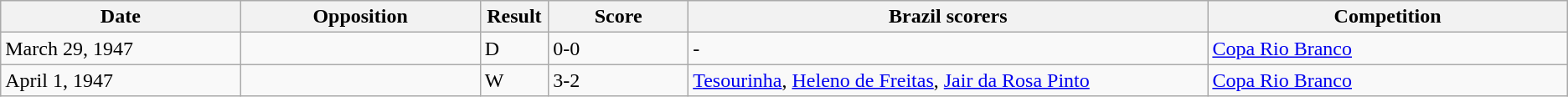<table class="wikitable" style="text-align: left;">
<tr>
<th width=12%>Date</th>
<th width=12%>Opposition</th>
<th width=1%>Result</th>
<th width=7%>Score</th>
<th width=26%>Brazil scorers</th>
<th width=18%>Competition</th>
</tr>
<tr>
<td>March 29, 1947</td>
<td></td>
<td>D</td>
<td>0-0</td>
<td>-</td>
<td><a href='#'>Copa Rio Branco</a></td>
</tr>
<tr>
<td>April 1, 1947</td>
<td></td>
<td>W</td>
<td>3-2</td>
<td><a href='#'>Tesourinha</a>, <a href='#'>Heleno de Freitas</a>, <a href='#'>Jair da Rosa Pinto</a></td>
<td><a href='#'>Copa Rio Branco</a></td>
</tr>
</table>
